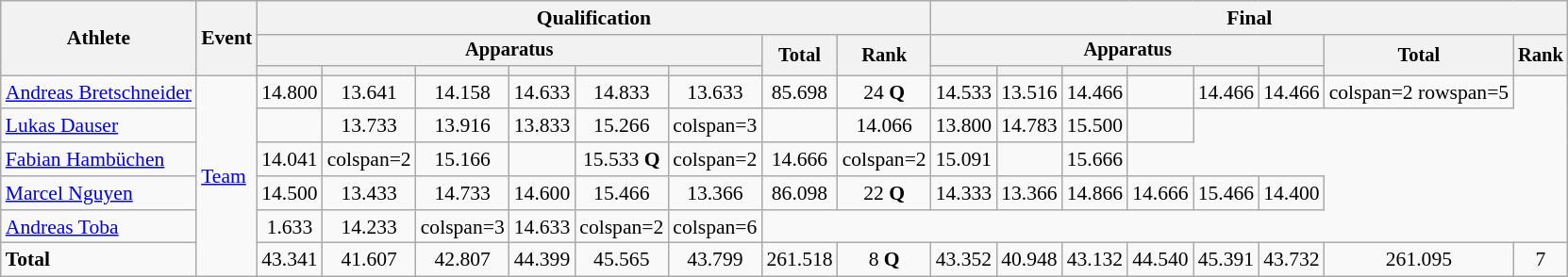<table class="wikitable" style="font-size:90%">
<tr>
<th rowspan=3>Athlete</th>
<th rowspan=3>Event</th>
<th colspan =8>Qualification</th>
<th colspan =8>Final</th>
</tr>
<tr style="font-size:95%">
<th colspan=6>Apparatus</th>
<th rowspan=2>Total</th>
<th rowspan=2>Rank</th>
<th colspan=6>Apparatus</th>
<th rowspan=2>Total</th>
<th rowspan=2>Rank</th>
</tr>
<tr style="font-size:95%">
<th></th>
<th></th>
<th></th>
<th></th>
<th></th>
<th></th>
<th></th>
<th></th>
<th></th>
<th></th>
<th></th>
<th></th>
</tr>
<tr align=center>
<td align=left><a href='#'>Andreas Bretschneider</a></td>
<td align=left rowspan=6><a href='#'>Team</a></td>
<td>14.800</td>
<td>13.641</td>
<td>14.158</td>
<td>14.633</td>
<td>14.833</td>
<td>13.633</td>
<td>85.698</td>
<td>24 <strong>Q</strong></td>
<td>14.533</td>
<td>13.516</td>
<td>14.466</td>
<td></td>
<td>14.466</td>
<td>14.466</td>
<td>colspan=2 rowspan=5 </td>
</tr>
<tr align=center>
<td align=left><a href='#'>Lukas Dauser</a></td>
<td></td>
<td>13.733</td>
<td>13.916</td>
<td>13.833</td>
<td>15.266</td>
<td>colspan=3 </td>
<td></td>
<td>14.066</td>
<td>13.800</td>
<td>14.783</td>
<td>15.500</td>
<td></td>
</tr>
<tr align=center>
<td align=left><a href='#'>Fabian Hambüchen</a></td>
<td>14.041</td>
<td>colspan=2 </td>
<td>15.166</td>
<td></td>
<td>15.533 <strong>Q</strong></td>
<td>colspan=2 </td>
<td>14.666</td>
<td>colspan=2 </td>
<td>15.091</td>
<td></td>
<td>15.666</td>
</tr>
<tr align=center>
<td align=left><a href='#'>Marcel Nguyen</a></td>
<td>14.500</td>
<td>13.433</td>
<td>14.733</td>
<td>14.600</td>
<td>15.466</td>
<td>13.366</td>
<td>86.098</td>
<td>22 <strong>Q</strong></td>
<td>14.333</td>
<td>13.366</td>
<td>14.866</td>
<td>14.666</td>
<td>15.466</td>
<td>14.400</td>
</tr>
<tr align=center>
<td align=left><a href='#'>Andreas Toba</a></td>
<td>1.633</td>
<td>14.233</td>
<td>colspan=3 </td>
<td>14.633</td>
<td>colspan=2 </td>
<td>colspan=6 </td>
</tr>
<tr align=center>
<td align=left><strong>Total</strong></td>
<td>43.341</td>
<td>41.607</td>
<td>42.807</td>
<td>44.399</td>
<td>45.565</td>
<td>43.799</td>
<td>261.518</td>
<td>8 <strong>Q</strong></td>
<td>43.352</td>
<td>40.948</td>
<td>43.132</td>
<td>44.540</td>
<td>45.391</td>
<td>43.732</td>
<td>261.095</td>
<td>7</td>
</tr>
</table>
